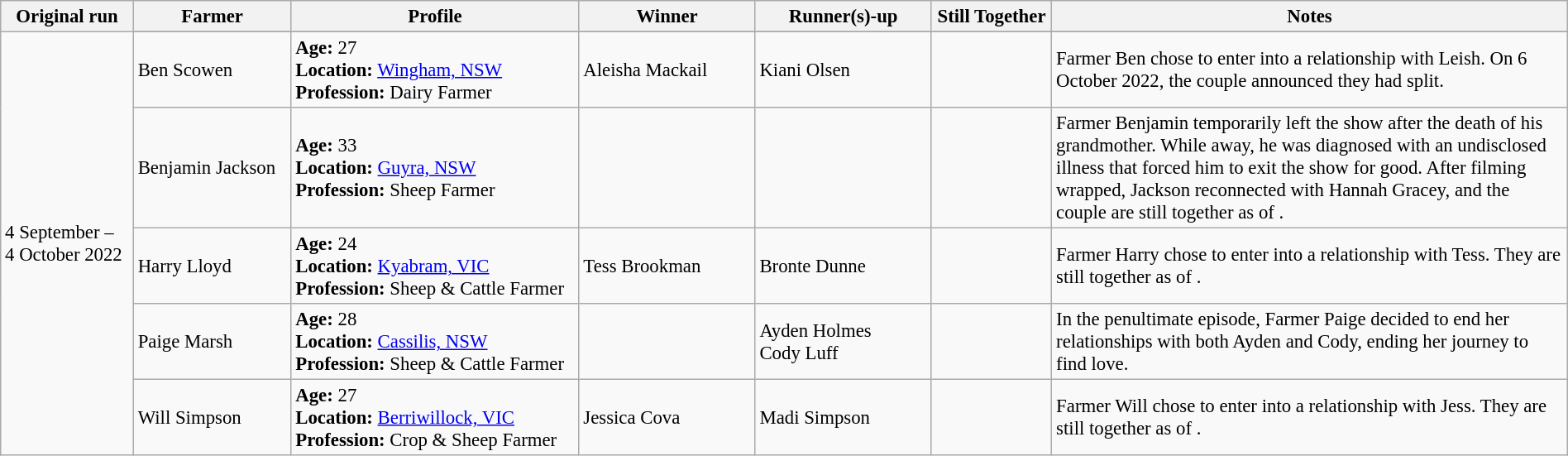<table class="wikitable plainrowheaders" style="font-size:95%; width:100%;">
<tr>
<th width=100>Original run</th>
<th width=120>Farmer</th>
<th width=225>Profile</th>
<th width=135>Winner</th>
<th width=135>Runner(s)-up</th>
<th width=90>Still Together</th>
<th>Notes</th>
</tr>
<tr>
<td rowspan="6">4 September – <br> 4 October 2022</td>
</tr>
<tr>
<td>Ben Scowen</td>
<td><strong>Age:</strong> 27 <br><strong>Location:</strong> <a href='#'>Wingham, NSW</a> <br><strong>Profession:</strong> Dairy Farmer</td>
<td>Aleisha Mackail</td>
<td>Kiani Olsen</td>
<td></td>
<td>Farmer Ben chose to enter into a relationship with Leish. On 6 October 2022, the couple announced they had split.</td>
</tr>
<tr>
<td>Benjamin Jackson</td>
<td><strong>Age:</strong> 33 <br> <strong>Location:</strong> <a href='#'>Guyra, NSW</a> <br> <strong>Profession:</strong> Sheep Farmer</td>
<td></td>
<td></td>
<td></td>
<td>Farmer Benjamin temporarily left the show after the death of his grandmother. While away, he was diagnosed with an undisclosed illness that forced him to exit the show for good. After filming wrapped, Jackson reconnected with Hannah Gracey, and the couple are still together as of  .</td>
</tr>
<tr>
<td>Harry Lloyd</td>
<td><strong>Age:</strong> 24 <br> <strong>Location:</strong> <a href='#'>Kyabram, VIC</a> <br> <strong>Profession:</strong> Sheep & Cattle Farmer</td>
<td>Tess Brookman</td>
<td>Bronte Dunne</td>
<td></td>
<td>Farmer Harry chose to enter into a relationship with Tess. They are still together as of  .</td>
</tr>
<tr>
<td>Paige Marsh</td>
<td><strong>Age:</strong> 28 <br> <strong>Location:</strong> <a href='#'>Cassilis, NSW</a> <br> <strong>Profession:</strong> Sheep & Cattle Farmer</td>
<td></td>
<td>Ayden Holmes <br> Cody Luff</td>
<td></td>
<td>In the penultimate episode, Farmer Paige decided to end her relationships with both Ayden and Cody, ending her journey to find love.</td>
</tr>
<tr>
<td>Will Simpson</td>
<td><strong>Age:</strong> 27 <br> <strong>Location:</strong> <a href='#'>Berriwillock, VIC</a> <br> <strong>Profession:</strong> Crop & Sheep Farmer</td>
<td>Jessica Cova</td>
<td>Madi Simpson</td>
<td></td>
<td>Farmer Will chose to enter into a relationship with Jess. They are still together as of  .</td>
</tr>
</table>
